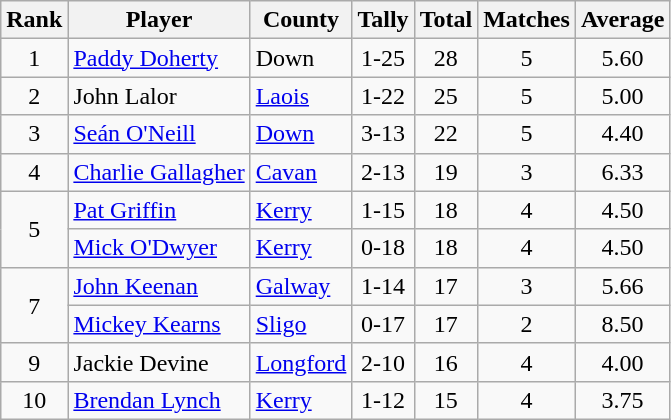<table class="wikitable">
<tr>
<th>Rank</th>
<th>Player</th>
<th>County</th>
<th>Tally</th>
<th>Total</th>
<th>Matches</th>
<th>Average</th>
</tr>
<tr>
<td rowspan=1 align=center>1</td>
<td><a href='#'>Paddy Doherty</a></td>
<td>Down</td>
<td align=center>1-25</td>
<td align=center>28</td>
<td align=center>5</td>
<td align=center>5.60</td>
</tr>
<tr>
<td rowspan=1 align=center>2</td>
<td>John Lalor</td>
<td><a href='#'>Laois</a></td>
<td align=center>1-22</td>
<td align=center>25</td>
<td align=center>5</td>
<td align=center>5.00</td>
</tr>
<tr>
<td rowspan=1 align=center>3</td>
<td><a href='#'>Seán O'Neill</a></td>
<td><a href='#'>Down</a></td>
<td align=center>3-13</td>
<td align=center>22</td>
<td align=center>5</td>
<td align=center>4.40</td>
</tr>
<tr>
<td rowspan=1 align=center>4</td>
<td><a href='#'>Charlie Gallagher</a></td>
<td><a href='#'>Cavan</a></td>
<td align=center>2-13</td>
<td align=center>19</td>
<td align=center>3</td>
<td align=center>6.33</td>
</tr>
<tr>
<td rowspan=2 align=center>5</td>
<td><a href='#'>Pat Griffin</a></td>
<td><a href='#'>Kerry</a></td>
<td align=center>1-15</td>
<td align=center>18</td>
<td align=center>4</td>
<td align=center>4.50</td>
</tr>
<tr>
<td><a href='#'>Mick O'Dwyer</a></td>
<td><a href='#'>Kerry</a></td>
<td align=center>0-18</td>
<td align=center>18</td>
<td align=center>4</td>
<td align=center>4.50</td>
</tr>
<tr>
<td rowspan=2 align=center>7</td>
<td><a href='#'>John Keenan</a></td>
<td><a href='#'>Galway</a></td>
<td align=center>1-14</td>
<td align=center>17</td>
<td align=center>3</td>
<td align=center>5.66</td>
</tr>
<tr>
<td><a href='#'>Mickey Kearns</a></td>
<td><a href='#'>Sligo</a></td>
<td align=center>0-17</td>
<td align=center>17</td>
<td align=center>2</td>
<td align=center>8.50</td>
</tr>
<tr>
<td rowspan=1 align=center>9</td>
<td>Jackie Devine</td>
<td><a href='#'>Longford</a></td>
<td align=center>2-10</td>
<td align=center>16</td>
<td align=center>4</td>
<td align=center>4.00</td>
</tr>
<tr>
<td rowspan=1 align=center>10</td>
<td><a href='#'>Brendan Lynch</a></td>
<td><a href='#'>Kerry</a></td>
<td align=center>1-12</td>
<td align=center>15</td>
<td align=center>4</td>
<td align=center>3.75</td>
</tr>
</table>
